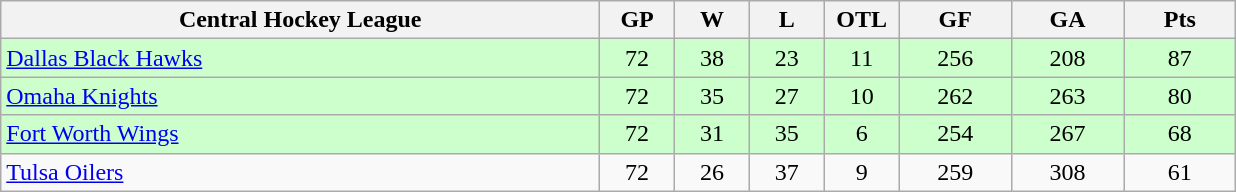<table class="wikitable">
<tr>
<th width="40%" bgcolor="#e0e0e0">Central Hockey League</th>
<th width="5%" bgcolor="#e0e0e0">GP</th>
<th width="5%" bgcolor="#e0e0e0">W</th>
<th width="5%" bgcolor="#e0e0e0">L</th>
<th width="5%" bgcolor="#e0e0e0">OTL</th>
<th width="7.5%" bgcolor="#e0e0e0">GF</th>
<th width="7.5%" bgcolor="#e0e0e0">GA</th>
<th width="7.5%" bgcolor="#e0e0e0">Pts</th>
</tr>
<tr align="center" bgcolor="#CCFFCC">
<td align="left"><a href='#'>Dallas Black Hawks</a></td>
<td>72</td>
<td>38</td>
<td>23</td>
<td>11</td>
<td>256</td>
<td>208</td>
<td>87</td>
</tr>
<tr align="center" bgcolor="#CCFFCC">
<td align="left"><a href='#'>Omaha Knights</a></td>
<td>72</td>
<td>35</td>
<td>27</td>
<td>10</td>
<td>262</td>
<td>263</td>
<td>80</td>
</tr>
<tr align="center" bgcolor="#CCFFCC">
<td align="left"><a href='#'>Fort Worth Wings</a></td>
<td>72</td>
<td>31</td>
<td>35</td>
<td>6</td>
<td>254</td>
<td>267</td>
<td>68</td>
</tr>
<tr align="center">
<td align="left"><a href='#'>Tulsa Oilers</a></td>
<td>72</td>
<td>26</td>
<td>37</td>
<td>9</td>
<td>259</td>
<td>308</td>
<td>61</td>
</tr>
</table>
